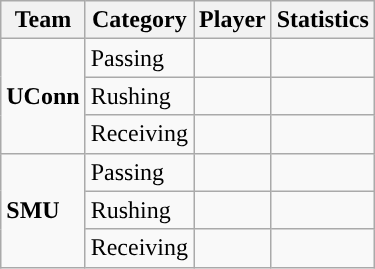<table class="wikitable" style="float: left;">
<tr>
<th>Team</th>
<th>Category</th>
<th>Player</th>
<th>Statistics</th>
</tr>
<tr>
<td rowspan=3><strong>UConn</strong></td>
<td>Passing</td>
<td></td>
<td></td>
</tr>
<tr>
<td>Rushing</td>
<td></td>
<td></td>
</tr>
<tr>
<td>Receiving</td>
<td></td>
<td></td>
</tr>
<tr>
<td rowspan=3><strong>SMU</strong></td>
<td>Passing</td>
<td></td>
<td></td>
</tr>
<tr>
<td>Rushing</td>
<td></td>
<td></td>
</tr>
<tr>
<td>Receiving</td>
<td></td>
<td></td>
</tr>
</table>
